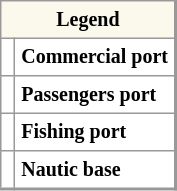<table align="right" rules="all" cellspacing="0" cellpadding="4" style="margin:0 0 1em 1em;border:1px solid #999;border-right-width:2px;border-bottom-width:2px;text-align:left;font-size:10pt">
<tr>
<td colspan="2" style="background:#faf9ec;text-align:center"><strong>Legend</strong></td>
</tr>
<tr>
<td></td>
<td><strong>Commercial port</strong></td>
</tr>
<tr>
<td></td>
<td><strong>Passengers port</strong></td>
</tr>
<tr>
<td></td>
<td><strong>Fishing port</strong></td>
</tr>
<tr>
<td></td>
<td><strong>Nautic base</strong></td>
</tr>
</table>
